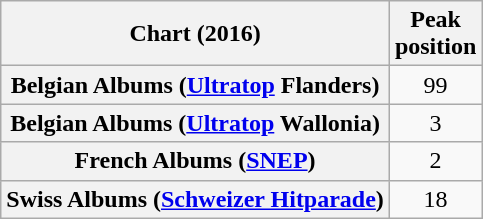<table class="wikitable sortable plainrowheaders" style="text-align:center">
<tr>
<th scope="col">Chart (2016)</th>
<th scope="col">Peak<br> position</th>
</tr>
<tr>
<th scope="row">Belgian Albums (<a href='#'>Ultratop</a> Flanders)</th>
<td>99</td>
</tr>
<tr>
<th scope="row">Belgian Albums (<a href='#'>Ultratop</a> Wallonia)</th>
<td>3</td>
</tr>
<tr>
<th scope="row">French Albums (<a href='#'>SNEP</a>)</th>
<td>2</td>
</tr>
<tr>
<th scope="row">Swiss Albums (<a href='#'>Schweizer Hitparade</a>)</th>
<td>18</td>
</tr>
</table>
